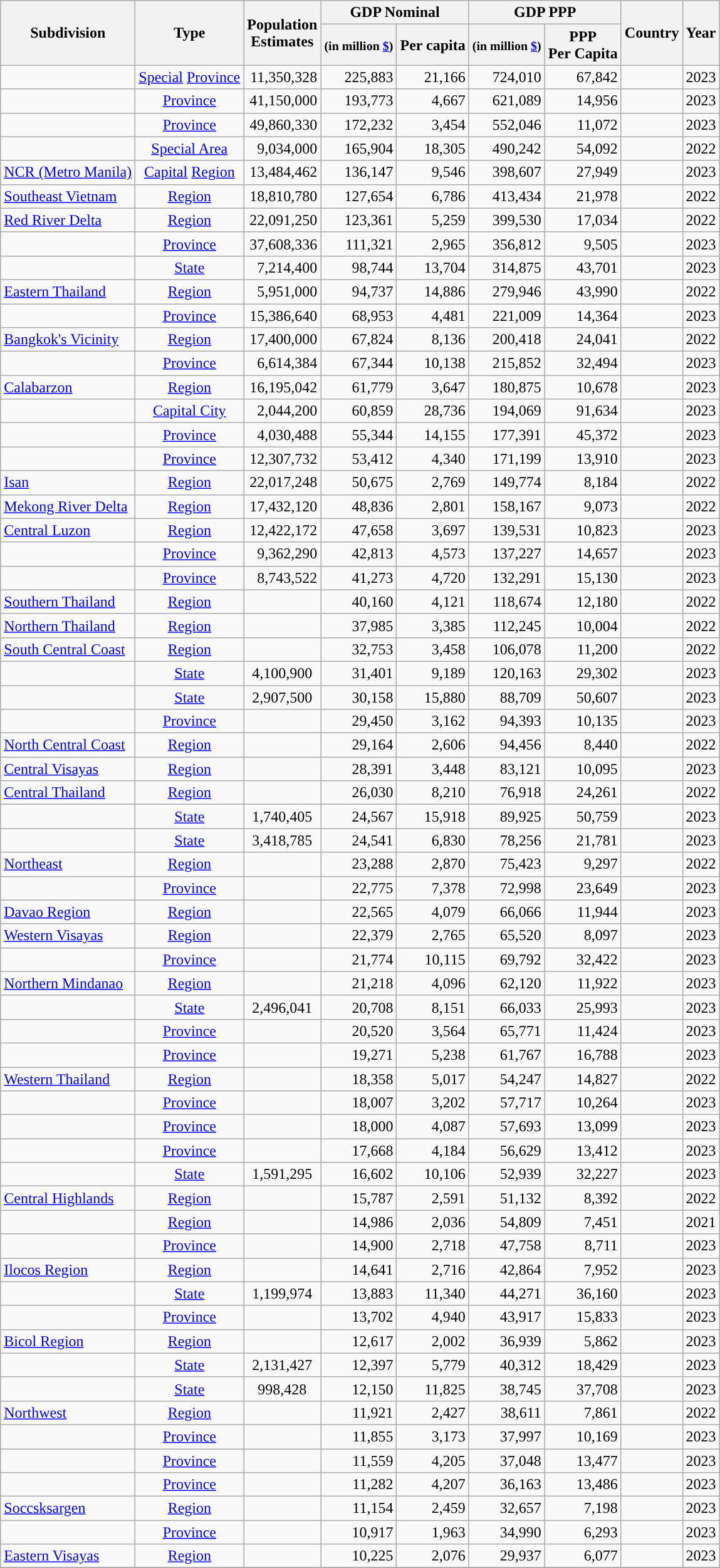<table class="wikitable sortable sticky-header-multi static-row-numbers" style="text-align:center;">
<tr>
<th rowspan="2">Subdivision</th>
<th rowspan="2">Type</th>
<th rowspan="2">Population <br>Estimates</th>
<th colspan="2" scope="col">GDP Nominal</th>
<th scope="col" colspan="2">GDP PPP</th>
<th rowspan="2">Country</th>
<th rowspan="2">Year</th>
</tr>
<tr>
<th scope="col"><small>(in million <a href='#'>$</a>)</small></th>
<th>Per capita</th>
<th scope="col"><small>(in million <a href='#'>$</a>)</small></th>
<th>PPP <br>Per Capita</th>
</tr>
<tr>
<td ! scope="row" style="text-align: left; font-weight: normal;"></td>
<td><a href='#'>Special</a> <a href='#'>Province</a></td>
<td align="right">11,350,328</td>
<td align="right">225,883</td>
<td align="right">21,166</td>
<td align="right">724,010</td>
<td align="right">67,842</td>
<td></td>
<td align=right>2023</td>
</tr>
<tr>
<td ! scope="row" style="text-align: left; font-weight: normal;"></td>
<td><a href='#'>Province</a></td>
<td align="right">41,150,000</td>
<td align="right">193,773</td>
<td align="right">4,667</td>
<td align="right">621,089</td>
<td align="right">14,956</td>
<td></td>
<td align=right>2023</td>
</tr>
<tr>
<td ! scope="row" style="text-align: left; font-weight: normal;"></td>
<td><a href='#'>Province</a></td>
<td align="right">49,860,330</td>
<td align="right">172,232</td>
<td align="right">3,454</td>
<td align="right">552,046</td>
<td align="right">11,072</td>
<td></td>
<td align=right>2023</td>
</tr>
<tr>
<td ! scope="row" style="text-align: left; font-weight: normal;"></td>
<td><a href='#'>Special Area</a></td>
<td align="right">9,034,000</td>
<td align="right">165,904</td>
<td align=right>18,305</td>
<td align=right>490,242</td>
<td align=right>54,092</td>
<td></td>
<td align=right>2022</td>
</tr>
<tr>
<td ! scope="row" style="text-align: left; font-weight: normal;"><a href='#'>NCR (Metro Manila)</a></td>
<td><a href='#'>Capital</a> <a href='#'>Region</a></td>
<td align="right">13,484,462</td>
<td align="right">136,147</td>
<td align=right>9,546</td>
<td align=right>398,607</td>
<td align=right>27,949</td>
<td></td>
<td align=right>2023</td>
</tr>
<tr>
<td ! scope="row" style="text-align: left; font-weight: normal;"><a href='#'>Southeast Vietnam</a></td>
<td><a href='#'>Region</a></td>
<td align="right">18,810,780</td>
<td align="right">127,654</td>
<td align=right>6,786</td>
<td align=right>413,434</td>
<td align=right>21,978</td>
<td></td>
<td align=right>2022</td>
</tr>
<tr>
<td ! scope="row" style="text-align: left; font-weight: normal;"><a href='#'>Red River Delta</a></td>
<td><a href='#'>Region</a></td>
<td align="right">22,091,250</td>
<td align="right">123,361</td>
<td align=right>5,259</td>
<td align=right>399,530</td>
<td align=right>17,034</td>
<td></td>
<td align=right>2022</td>
</tr>
<tr>
<td ! scope="row" style="text-align: left; font-weight: normal;"></td>
<td><a href='#'>Province</a></td>
<td align="right">37,608,336</td>
<td align="right">111,321</td>
<td align="right">2,965</td>
<td align="right">356,812</td>
<td align="right">9,505</td>
<td></td>
<td align=right>2023</td>
</tr>
<tr>
<td ! scope="row" style="text-align: left; font-weight: normal;"></td>
<td><a href='#'>State</a></td>
<td align="right">7,214,400</td>
<td align="right">98,744</td>
<td align=right>13,704</td>
<td align=right>314,875</td>
<td align=right>43,701</td>
<td></td>
<td align=right>2023</td>
</tr>
<tr>
<td ! scope="row" style="text-align: left; font-weight: normal;"><a href='#'>Eastern Thailand</a></td>
<td><a href='#'>Region</a></td>
<td align="right">5,951,000</td>
<td align="right">94,737</td>
<td align=right>14,886</td>
<td align=right>279,946</td>
<td align=right>43,990</td>
<td></td>
<td align=right>2022</td>
</tr>
<tr>
<td ! scope="row" style="text-align: left; font-weight: normal;"></td>
<td><a href='#'>Province</a></td>
<td align="right">15,386,640</td>
<td align="right">68,953</td>
<td align="right">4,481</td>
<td align="right">221,009</td>
<td align="right">14,364</td>
<td></td>
<td align=right>2023</td>
</tr>
<tr>
<td ! scope="row" style="text-align: left; font-weight: normal;"><a href='#'>Bangkok's Vicinity</a></td>
<td><a href='#'>Region</a></td>
<td align="right">17,400,000</td>
<td align="right">67,824</td>
<td align=right>8,136</td>
<td align=right>200,418</td>
<td align=right>24,041</td>
<td></td>
<td align=right>2022</td>
</tr>
<tr>
<td ! scope="row" style="text-align: left; font-weight: normal;"></td>
<td><a href='#'>Province</a></td>
<td align="right">6,614,384</td>
<td align="right">67,344</td>
<td align="right">10,138</td>
<td align="right">215,852</td>
<td align="right">32,494</td>
<td></td>
<td align=right>2023</td>
</tr>
<tr>
<td ! scope="row" style="text-align: left; font-weight: normal;"><a href='#'>Calabarzon</a></td>
<td><a href='#'>Region</a></td>
<td align="right">16,195,042</td>
<td align="right">61,779</td>
<td align=right>3,647</td>
<td align=right>180,875</td>
<td align=right>10,678</td>
<td></td>
<td align=right>2023</td>
</tr>
<tr>
<td ! scope="row" style="text-align: left; font-weight: normal;"></td>
<td><a href='#'>Capital City</a></td>
<td align="right">2,044,200</td>
<td align="right">60,859</td>
<td align=right>28,736</td>
<td align=right>194,069</td>
<td align=right>91,634</td>
<td></td>
<td align=right>2023</td>
</tr>
<tr>
<td ! scope="row" style="text-align: left; font-weight: normal;"></td>
<td><a href='#'>Province</a></td>
<td align="right">4,030,488</td>
<td align="right">55,344</td>
<td align="right">14,155</td>
<td align="right">177,391</td>
<td align="right">45,372</td>
<td></td>
<td align=right>2023</td>
</tr>
<tr>
<td ! scope="row" style="text-align: left; font-weight: normal;"></td>
<td><a href='#'>Province</a></td>
<td align="right">12,307,732</td>
<td align="right">53,412</td>
<td align="right">4,340</td>
<td align="right">171,199</td>
<td align="right">13,910</td>
<td></td>
<td align=right>2023</td>
</tr>
<tr>
<td ! scope="row" style="text-align: left; font-weight: normal;"><a href='#'>Isan</a></td>
<td><a href='#'>Region</a></td>
<td align="right">22,017,248</td>
<td align="right">50,675</td>
<td align=right>2,769</td>
<td align=right>149,774</td>
<td align=right>8,184</td>
<td></td>
<td align=right>2022</td>
</tr>
<tr>
<td ! scope="row" style="text-align: left; font-weight: normal;"><a href='#'>Mekong River Delta</a></td>
<td><a href='#'>Region</a></td>
<td align="right">17,432,120</td>
<td align="right">48,836</td>
<td align=right>2,801</td>
<td align=right>158,167</td>
<td align=right>9,073</td>
<td></td>
<td align=right>2022</td>
</tr>
<tr>
<td ! scope="row" style="text-align: left; font-weight: normal;"><a href='#'>Central Luzon</a></td>
<td><a href='#'>Region</a></td>
<td align="right">12,422,172</td>
<td align="right">47,658</td>
<td align=right>3,697</td>
<td align=right>139,531</td>
<td align=right>10,823</td>
<td></td>
<td align=right>2023</td>
</tr>
<tr>
<td ! scope="row" style="text-align: left; font-weight: normal;"></td>
<td><a href='#'>Province</a></td>
<td align="right">9,362,290</td>
<td align="right">42,813</td>
<td align="right">4,573</td>
<td align="right">137,227</td>
<td align="right">14,657</td>
<td></td>
<td align=right>2023</td>
</tr>
<tr>
<td ! scope="row" style="text-align: left; font-weight: normal;"></td>
<td><a href='#'>Province</a></td>
<td align="right">8,743,522</td>
<td align="right">41,273</td>
<td align="right">4,720</td>
<td align="right">132,291</td>
<td align="right">15,130</td>
<td></td>
<td align=right>2023</td>
</tr>
<tr>
<td ! scope="row" style="text-align: left; font-weight: normal;"><a href='#'>Southern Thailand</a></td>
<td><a href='#'>Region</a></td>
<td></td>
<td align="right">40,160</td>
<td align=right>4,121</td>
<td align=right>118,674</td>
<td align=right>12,180</td>
<td></td>
<td align=right>2022</td>
</tr>
<tr>
<td ! scope="row" style="text-align: left; font-weight: normal;"><a href='#'>Northern Thailand</a></td>
<td><a href='#'>Region</a></td>
<td></td>
<td align="right">37,985</td>
<td align=right>3,385</td>
<td align=right>112,245</td>
<td align=right>10,004</td>
<td></td>
<td align=right>2022</td>
</tr>
<tr>
<td ! scope="row" style="text-align: left; font-weight: normal;"><a href='#'>South Central Coast</a></td>
<td><a href='#'>Region</a></td>
<td></td>
<td align="right">32,753</td>
<td align=right>3,458</td>
<td align=right>106,078</td>
<td align=right>11,200</td>
<td></td>
<td align=right>2022</td>
</tr>
<tr>
<td scope="row" style="text-align: left; font-weight: normal;" !></td>
<td><a href='#'>State</a></td>
<td>4,100,900</td>
<td align="right">31,401</td>
<td align="right">9,189</td>
<td align="right">120,163</td>
<td align="right">29,302</td>
<td></td>
<td align="right">2023</td>
</tr>
<tr>
<td scope="row" style="text-align: left; font-weight: normal;" !></td>
<td><a href='#'>State</a></td>
<td>2,907,500</td>
<td align="right">30,158</td>
<td align="right">15,880</td>
<td align="right">88,709</td>
<td align="right">50,607</td>
<td></td>
<td align="right">2023</td>
</tr>
<tr>
<td ! scope="row" style="text-align: left; font-weight: normal;"></td>
<td><a href='#'>Province</a></td>
<td></td>
<td align="right">29,450</td>
<td align="right">3,162</td>
<td align="right">94,393</td>
<td align="right">10,135</td>
<td></td>
<td align=right>2023</td>
</tr>
<tr>
<td ! scope="row" style="text-align: left; font-weight: normal;"><a href='#'>North Central Coast</a></td>
<td><a href='#'>Region</a></td>
<td></td>
<td align="right">29,164</td>
<td align=right>2,606</td>
<td align=right>94,456</td>
<td align=right>8,440</td>
<td></td>
<td align=right>2022</td>
</tr>
<tr>
<td ! scope="row" style="text-align: left; font-weight: normal;"><a href='#'>Central Visayas</a></td>
<td><a href='#'>Region</a></td>
<td></td>
<td align="right">28,391</td>
<td align=right>3,448</td>
<td align=right>83,121</td>
<td align=right>10,095</td>
<td></td>
<td align=right>2023</td>
</tr>
<tr>
<td ! scope="row" style="text-align: left; font-weight: normal;"><a href='#'>Central Thailand</a></td>
<td><a href='#'>Region</a></td>
<td></td>
<td align="right">26,030</td>
<td align=right>8,210</td>
<td align=right>76,918</td>
<td align=right>24,261</td>
<td></td>
<td align=right>2022</td>
</tr>
<tr>
<td scope="row" style="text-align: left; font-weight: normal;" !></td>
<td><a href='#'>State</a></td>
<td>1,740,405</td>
<td align="right">24,567</td>
<td align="right">15,918</td>
<td align="right">89,925</td>
<td align="right">50,759</td>
<td></td>
<td align="right">2023</td>
</tr>
<tr>
<td ! scope="row" style="text-align: left; font-weight: normal;"></td>
<td><a href='#'>State</a></td>
<td>3,418,785</td>
<td align="right">24,541</td>
<td align=right>6,830</td>
<td align=right>78,256</td>
<td align=right>21,781</td>
<td></td>
<td align=right>2023</td>
</tr>
<tr>
<td ! scope="row" style="text-align: left; font-weight: normal;"><a href='#'>Northeast</a></td>
<td><a href='#'>Region</a></td>
<td></td>
<td align="right">23,288</td>
<td align=right>2,870</td>
<td align=right>75,423</td>
<td align=right>9,297</td>
<td></td>
<td align=right>2022</td>
</tr>
<tr>
<td ! scope="row" style="text-align: left; font-weight: normal;"></td>
<td><a href='#'>Province</a></td>
<td></td>
<td align="right">22,775</td>
<td align="right">7,378</td>
<td align="right">72,998</td>
<td align="right">23,649</td>
<td></td>
<td align=right>2023</td>
</tr>
<tr>
<td ! scope="row" style="text-align: left; font-weight: normal;"><a href='#'>Davao Region</a></td>
<td><a href='#'>Region</a></td>
<td></td>
<td align="right">22,565</td>
<td align=right>4,079</td>
<td align=right>66,066</td>
<td align=right>11,944</td>
<td></td>
<td align=right>2023</td>
</tr>
<tr>
<td ! scope="row" style="text-align: left; font-weight: normal;"><a href='#'>Western Visayas</a></td>
<td><a href='#'>Region</a></td>
<td></td>
<td align="right">22,379</td>
<td align=right>2,765</td>
<td align=right>65,520</td>
<td align=right>8,097</td>
<td></td>
<td align=right>2023</td>
</tr>
<tr>
<td ! scope="row" style="text-align: left; font-weight: normal;"></td>
<td><a href='#'>Province</a></td>
<td></td>
<td align="right">21,774</td>
<td align="right">10,115</td>
<td align="right">69,792</td>
<td align="right">32,422</td>
<td></td>
<td align=right>2023</td>
</tr>
<tr>
<td ! scope="row" style="text-align: left; font-weight: normal;"><a href='#'>Northern Mindanao</a></td>
<td><a href='#'>Region</a></td>
<td></td>
<td align="right">21,218</td>
<td align=right>4,096</td>
<td align=right>62,120</td>
<td align=right>11,922</td>
<td></td>
<td align=right>2023</td>
</tr>
<tr>
<td ! scope="row" style="text-align: left; font-weight: normal;"></td>
<td><a href='#'>State</a></td>
<td>2,496,041</td>
<td align="right">20,708</td>
<td align=right>8,151</td>
<td align=right>66,033</td>
<td align=right>25,993</td>
<td></td>
<td align=right>2023</td>
</tr>
<tr>
<td ! scope="row" style="text-align: left; font-weight: normal;"></td>
<td><a href='#'>Province</a></td>
<td></td>
<td align="right">20,520</td>
<td align="right">3,564</td>
<td align="right">65,771</td>
<td align="right">11,424</td>
<td></td>
<td align=right>2023</td>
</tr>
<tr>
<td ! scope="row" style="text-align: left; font-weight: normal;"></td>
<td><a href='#'>Province</a></td>
<td></td>
<td align="right">19,271</td>
<td align="right">5,238</td>
<td align="right">61,767</td>
<td align="right">16,788</td>
<td></td>
<td align=right>2023</td>
</tr>
<tr>
<td ! scope="row" style="text-align: left; font-weight: normal;"><a href='#'>Western Thailand</a></td>
<td><a href='#'>Region</a></td>
<td></td>
<td align="right">18,358</td>
<td align=right>5,017</td>
<td align=right>54,247</td>
<td align=right>14,827</td>
<td></td>
<td align=right>2022</td>
</tr>
<tr>
<td ! scope="row" style="text-align: left; font-weight: normal;"></td>
<td><a href='#'>Province</a></td>
<td></td>
<td align="right">18,007</td>
<td align="right">3,202</td>
<td align="right">57,717</td>
<td align="right">10,264</td>
<td></td>
<td align=right>2023</td>
</tr>
<tr>
<td ! scope="row" style="text-align: left; font-weight: normal;"></td>
<td><a href='#'>Province</a></td>
<td></td>
<td align="right">18,000</td>
<td align="right">4,087</td>
<td align="right">57,693</td>
<td align="right">13,099</td>
<td></td>
<td align=right>2023</td>
</tr>
<tr>
<td ! scope="row" style="text-align: left; font-weight: normal;"></td>
<td><a href='#'>Province</a></td>
<td></td>
<td align="right">17,668</td>
<td align="right">4,184</td>
<td align="right">56,629</td>
<td align="right">13,412</td>
<td></td>
<td align=right>2023</td>
</tr>
<tr>
<td ! scope="row" style="text-align: left; font-weight: normal;"></td>
<td><a href='#'>State</a></td>
<td>1,591,295</td>
<td align="right">16,602</td>
<td align=right>10,106</td>
<td align=right>52,939</td>
<td align=right>32,227</td>
<td></td>
<td align=right>2023</td>
</tr>
<tr>
<td ! scope="row" style="text-align: left; font-weight: normal;"><a href='#'>Central Highlands</a></td>
<td><a href='#'>Region</a></td>
<td></td>
<td align="right">15,787</td>
<td align=right>2,591</td>
<td align=right>51,132</td>
<td align=right>8,392</td>
<td></td>
<td align=right>2022</td>
</tr>
<tr>
<td scope="row" style="text-align: left; font-weight: normal;" !></td>
<td><a href='#'>Region</a></td>
<td></td>
<td align="right">14,986</td>
<td align=right>2,036</td>
<td align=right>54,809</td>
<td align=right>7,451</td>
<td></td>
<td align=right>2021</td>
</tr>
<tr>
<td ! scope="row" style="text-align: left; font-weight: normal;"></td>
<td><a href='#'>Province</a></td>
<td></td>
<td align="right">14,900</td>
<td align="right">2,718</td>
<td align="right">47,758</td>
<td align="right">8,711</td>
<td></td>
<td align=right>2023</td>
</tr>
<tr>
<td ! scope="row" style="text-align: left; font-weight: normal;"><a href='#'>Ilocos Region</a></td>
<td><a href='#'>Region</a></td>
<td></td>
<td align="right">14,641</td>
<td align=right>2,716</td>
<td align=right>42,864</td>
<td align=right>7,952</td>
<td></td>
<td align=right>2023</td>
</tr>
<tr>
<td ! scope="row" style="text-align: left; font-weight: normal;"></td>
<td><a href='#'>State</a></td>
<td>1,199,974</td>
<td align="right">13,883</td>
<td align=right>11,340</td>
<td align=right>44,271</td>
<td align=right>36,160</td>
<td></td>
<td align=right>2023</td>
</tr>
<tr>
<td ! scope="row" style="text-align: left; font-weight: normal;"></td>
<td><a href='#'>Province</a></td>
<td></td>
<td align="right">13,702</td>
<td align="right">4,940</td>
<td align="right">43,917</td>
<td align="right">15,833</td>
<td></td>
<td align=right>2023</td>
</tr>
<tr>
<td ! scope="row" style="text-align: left; font-weight: normal;"><a href='#'>Bicol Region</a></td>
<td><a href='#'>Region</a></td>
<td></td>
<td align="right">12,617</td>
<td align=right>2,002</td>
<td align=right>36,939</td>
<td align=right>5,862</td>
<td></td>
<td align=right>2023</td>
</tr>
<tr>
<td ! scope="row" style="text-align: left; font-weight: normal;"></td>
<td><a href='#'>State</a></td>
<td>2,131,427</td>
<td align="right">12,397</td>
<td align=right>5,779</td>
<td align=right>40,312</td>
<td align=right>18,429</td>
<td></td>
<td align=right>2023</td>
</tr>
<tr>
<td ! scope="row" style="text-align: left; font-weight: normal;"></td>
<td><a href='#'>State</a></td>
<td>998,428</td>
<td align="right">12,150</td>
<td align=right>11,825</td>
<td align=right>38,745</td>
<td align=right>37,708</td>
<td></td>
<td align=right>2023</td>
</tr>
<tr>
<td ! scope="row" style="text-align: left; font-weight: normal;"><a href='#'>Northwest</a></td>
<td><a href='#'>Region</a></td>
<td></td>
<td align="right">11,921</td>
<td align=right>2,427</td>
<td align=right>38,611</td>
<td align=right>7,861</td>
<td></td>
<td align=right>2022</td>
</tr>
<tr>
<td ! scope="row" style="text-align: left; font-weight: normal;"></td>
<td><a href='#'>Province</a></td>
<td></td>
<td align="right">11,855</td>
<td align="right">3,173</td>
<td align="right">37,997</td>
<td align="right">10,169</td>
<td></td>
<td align=right>2023</td>
</tr>
<tr>
<td ! scope="row" style="text-align: left; font-weight: normal;"></td>
<td><a href='#'>Province</a></td>
<td></td>
<td align="right">11,559</td>
<td align=right>4,205</td>
<td align=right>37,048</td>
<td align=right>13,477</td>
<td></td>
<td align=right>2023</td>
</tr>
<tr>
<td ! scope="row" style="text-align: left; font-weight: normal;"></td>
<td><a href='#'>Province</a></td>
<td></td>
<td align="right">11,282</td>
<td align=right>4,207</td>
<td align=right>36,163</td>
<td align=right>13,486</td>
<td></td>
<td align=right>2023</td>
</tr>
<tr>
<td ! scope="row" style="text-align: left; font-weight: normal;"><a href='#'>Soccsksargen</a></td>
<td><a href='#'>Region</a></td>
<td></td>
<td align="right">11,154</td>
<td align=right>2,459</td>
<td align=right>32,657</td>
<td align=right>7,198</td>
<td></td>
<td align=right>2023</td>
</tr>
<tr>
<td ! scope="row" style="text-align: left; font-weight: normal;"></td>
<td><a href='#'>Province</a></td>
<td></td>
<td align="right">10,917</td>
<td align=right>1,963</td>
<td align=right>34,990</td>
<td align=right>6,293</td>
<td></td>
<td align=right>2023</td>
</tr>
<tr>
<td ! scope="row" style="text-align: left; font-weight: normal;"><a href='#'>Eastern Visayas</a></td>
<td><a href='#'>Region</a></td>
<td></td>
<td align="right">10,225</td>
<td align=right>2,076</td>
<td align=right>29,937</td>
<td align=right>6,077</td>
<td></td>
<td align=right>2023</td>
</tr>
<tr>
</tr>
</table>
